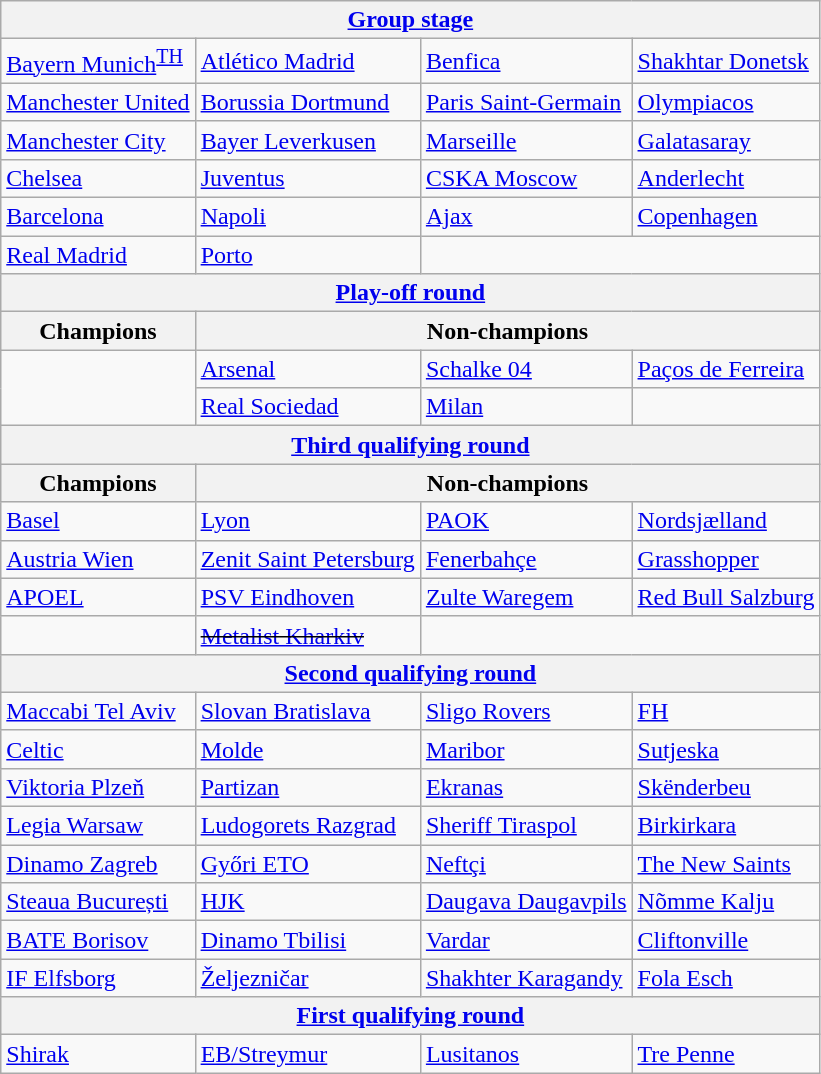<table class="wikitable">
<tr>
<th colspan=4><a href='#'>Group stage</a></th>
</tr>
<tr>
<td> <a href='#'>Bayern Munich</a><sup><a href='#'>TH</a></sup> </td>
<td> <a href='#'>Atlético Madrid</a> </td>
<td> <a href='#'>Benfica</a> </td>
<td> <a href='#'>Shakhtar Donetsk</a> </td>
</tr>
<tr>
<td> <a href='#'>Manchester United</a> </td>
<td> <a href='#'>Borussia Dortmund</a> </td>
<td> <a href='#'>Paris Saint-Germain</a> </td>
<td> <a href='#'>Olympiacos</a> </td>
</tr>
<tr>
<td> <a href='#'>Manchester City</a> </td>
<td> <a href='#'>Bayer Leverkusen</a> </td>
<td> <a href='#'>Marseille</a> </td>
<td> <a href='#'>Galatasaray</a> </td>
</tr>
<tr>
<td> <a href='#'>Chelsea</a> </td>
<td> <a href='#'>Juventus</a> </td>
<td> <a href='#'>CSKA Moscow</a> </td>
<td> <a href='#'>Anderlecht</a> </td>
</tr>
<tr>
<td> <a href='#'>Barcelona</a> </td>
<td> <a href='#'>Napoli</a> </td>
<td> <a href='#'>Ajax</a> </td>
<td> <a href='#'>Copenhagen</a> </td>
</tr>
<tr>
<td> <a href='#'>Real Madrid</a> </td>
<td> <a href='#'>Porto</a> </td>
<td colspan=2></td>
</tr>
<tr>
<th colspan=4><a href='#'>Play-off round</a></th>
</tr>
<tr>
<th>Champions</th>
<th colspan=3>Non-champions</th>
</tr>
<tr>
<td rowspan=2></td>
<td> <a href='#'>Arsenal</a> </td>
<td> <a href='#'>Schalke 04</a> </td>
<td> <a href='#'>Paços de Ferreira</a> </td>
</tr>
<tr>
<td> <a href='#'>Real Sociedad</a> </td>
<td> <a href='#'>Milan</a> </td>
<td></td>
</tr>
<tr>
<th colspan=4><a href='#'>Third qualifying round</a></th>
</tr>
<tr>
<th>Champions</th>
<th colspan=3>Non-champions</th>
</tr>
<tr>
<td> <a href='#'>Basel</a> </td>
<td> <a href='#'>Lyon</a> </td>
<td> <a href='#'>PAOK</a> </td>
<td> <a href='#'>Nordsjælland</a> </td>
</tr>
<tr>
<td> <a href='#'>Austria Wien</a> </td>
<td> <a href='#'>Zenit Saint Petersburg</a> </td>
<td> <a href='#'>Fenerbahçe</a> </td>
<td> <a href='#'>Grasshopper</a> </td>
</tr>
<tr>
<td> <a href='#'>APOEL</a> </td>
<td> <a href='#'>PSV Eindhoven</a> </td>
<td> <a href='#'>Zulte Waregem</a> </td>
<td> <a href='#'>Red Bull Salzburg</a> </td>
</tr>
<tr>
<td></td>
<td> <s><a href='#'>Metalist Kharkiv</a></s> </td>
<td colspan=2></td>
</tr>
<tr>
<th colspan=4><a href='#'>Second qualifying round</a></th>
</tr>
<tr>
<td> <a href='#'>Maccabi Tel Aviv</a> </td>
<td> <a href='#'>Slovan Bratislava</a> </td>
<td> <a href='#'>Sligo Rovers</a> </td>
<td> <a href='#'>FH</a> </td>
</tr>
<tr>
<td> <a href='#'>Celtic</a> </td>
<td> <a href='#'>Molde</a> </td>
<td> <a href='#'>Maribor</a> </td>
<td> <a href='#'>Sutjeska</a> </td>
</tr>
<tr>
<td> <a href='#'>Viktoria Plzeň</a> </td>
<td> <a href='#'>Partizan</a> </td>
<td> <a href='#'>Ekranas</a> </td>
<td> <a href='#'>Skënderbeu</a> </td>
</tr>
<tr>
<td> <a href='#'>Legia Warsaw</a> </td>
<td> <a href='#'>Ludogorets Razgrad</a> </td>
<td> <a href='#'>Sheriff Tiraspol</a> </td>
<td> <a href='#'>Birkirkara</a> </td>
</tr>
<tr>
<td> <a href='#'>Dinamo Zagreb</a> </td>
<td> <a href='#'>Győri ETO</a> </td>
<td> <a href='#'>Neftçi</a> </td>
<td> <a href='#'>The New Saints</a> </td>
</tr>
<tr>
<td> <a href='#'>Steaua București</a> </td>
<td> <a href='#'>HJK</a> </td>
<td> <a href='#'>Daugava Daugavpils</a> </td>
<td> <a href='#'>Nõmme Kalju</a> </td>
</tr>
<tr>
<td> <a href='#'>BATE Borisov</a> </td>
<td> <a href='#'>Dinamo Tbilisi</a> </td>
<td> <a href='#'>Vardar</a> </td>
<td> <a href='#'>Cliftonville</a> </td>
</tr>
<tr>
<td> <a href='#'>IF Elfsborg</a> </td>
<td> <a href='#'>Željezničar</a> </td>
<td> <a href='#'>Shakhter Karagandy</a> </td>
<td> <a href='#'>Fola Esch</a> </td>
</tr>
<tr>
<th colspan=4><a href='#'>First qualifying round</a></th>
</tr>
<tr>
<td> <a href='#'>Shirak</a> </td>
<td> <a href='#'>EB/Streymur</a> </td>
<td> <a href='#'>Lusitanos</a> </td>
<td> <a href='#'>Tre Penne</a> </td>
</tr>
</table>
